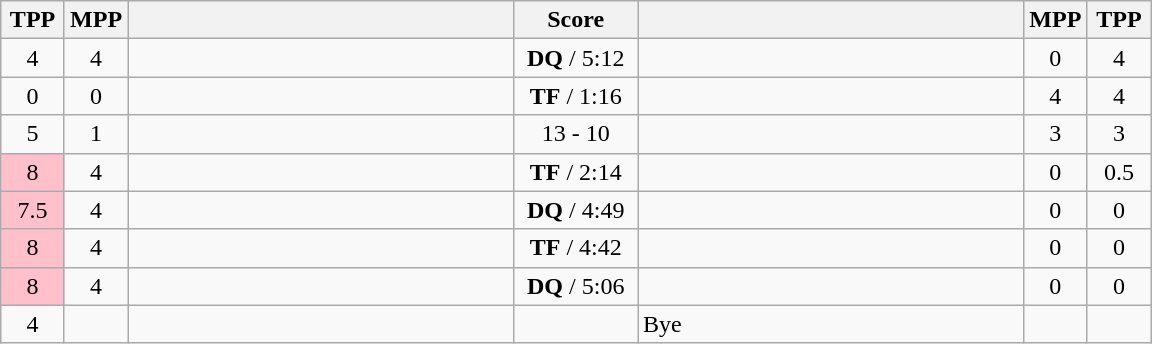<table class="wikitable" style="text-align: center;" |>
<tr>
<th width="35">TPP</th>
<th width="35">MPP</th>
<th width="250"></th>
<th width="75">Score</th>
<th width="250"></th>
<th width="35">MPP</th>
<th width="35">TPP</th>
</tr>
<tr>
<td>4</td>
<td>4</td>
<td style="text-align:left;"></td>
<td><strong>DQ</strong> / 5:12</td>
<td style="text-align:left;"><strong></strong></td>
<td>0</td>
<td>4</td>
</tr>
<tr>
<td>0</td>
<td>0</td>
<td style="text-align:left;"><strong></strong></td>
<td><strong>TF</strong> / 1:16</td>
<td style="text-align:left;"></td>
<td>4</td>
<td>4</td>
</tr>
<tr>
<td>5</td>
<td>1</td>
<td style="text-align:left;"><strong></strong></td>
<td>13 - 10</td>
<td style="text-align:left;"></td>
<td>3</td>
<td>3</td>
</tr>
<tr>
<td bgcolor=pink>8</td>
<td>4</td>
<td style="text-align:left;"></td>
<td><strong>TF</strong> / 2:14</td>
<td style="text-align:left;"><strong></strong></td>
<td>0</td>
<td>0.5</td>
</tr>
<tr>
<td bgcolor=pink>7.5</td>
<td>4</td>
<td style="text-align:left;"></td>
<td><strong>DQ</strong> / 4:49</td>
<td style="text-align:left;"><strong></strong></td>
<td>0</td>
<td>0</td>
</tr>
<tr>
<td bgcolor=pink>8</td>
<td>4</td>
<td style="text-align:left;"></td>
<td><strong>TF</strong> / 4:42</td>
<td style="text-align:left;"><strong></strong></td>
<td>0</td>
<td>0</td>
</tr>
<tr>
<td bgcolor=pink>8</td>
<td>4</td>
<td style="text-align:left;"></td>
<td><strong>DQ</strong> / 5:06</td>
<td style="text-align:left;"><strong></strong></td>
<td>0</td>
<td>0</td>
</tr>
<tr>
<td>4</td>
<td></td>
<td style="text-align:left;"><strong></strong></td>
<td></td>
<td style="text-align:left;">Bye</td>
<td></td>
<td></td>
</tr>
</table>
